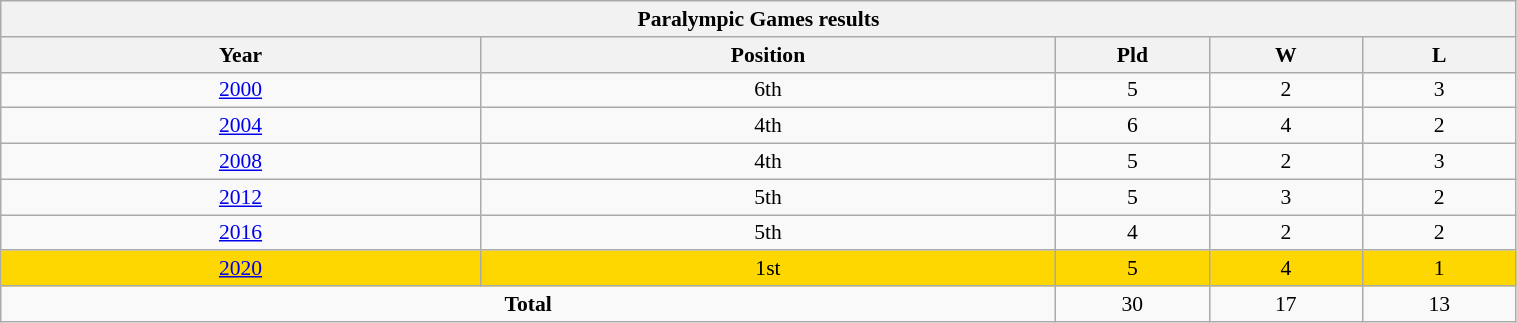<table class="wikitable" width=80% style="text-align: center;font-size:90%;">
<tr>
<th colspan=5>Paralympic Games results</th>
</tr>
<tr>
<th width=25%>Year</th>
<th width=30%>Position</th>
<th width=8%>Pld</th>
<th width=8%>W</th>
<th width=8%>L</th>
</tr>
<tr>
<td> <a href='#'>2000</a></td>
<td>6th</td>
<td>5</td>
<td>2</td>
<td>3</td>
</tr>
<tr>
<td> <a href='#'>2004</a></td>
<td>4th</td>
<td>6</td>
<td>4</td>
<td>2</td>
</tr>
<tr>
<td> <a href='#'>2008</a></td>
<td>4th</td>
<td>5</td>
<td>2</td>
<td>3</td>
</tr>
<tr>
<td> <a href='#'>2012</a></td>
<td>5th</td>
<td>5</td>
<td>3</td>
<td>2</td>
</tr>
<tr>
<td> <a href='#'>2016</a></td>
<td>5th</td>
<td>4</td>
<td>2</td>
<td>2</td>
</tr>
<tr bgcolor=gold>
<td> <a href='#'>2020</a></td>
<td>1st</td>
<td>5</td>
<td>4</td>
<td>1</td>
</tr>
<tr>
<td colspan=2><strong>Total</strong></td>
<td>30</td>
<td>17</td>
<td>13</td>
</tr>
</table>
